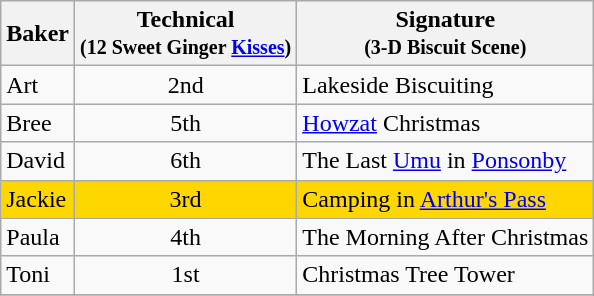<table class="wikitable" style="text-align:center;">
<tr>
<th>Baker</th>
<th>Technical<br><small>(12 Sweet Ginger <a href='#'>Kisses</a>)</small></th>
<th>Signature<br><small>(3-D Biscuit Scene)</small></th>
</tr>
<tr>
<td align="left">Art</td>
<td>2nd</td>
<td align="left">Lakeside Biscuiting</td>
</tr>
<tr>
<td align="left">Bree</td>
<td>5th</td>
<td align="left"><a href='#'>Howzat</a> Christmas</td>
</tr>
<tr>
<td align="left">David</td>
<td>6th</td>
<td align="left">The Last <a href='#'>Umu</a> in <a href='#'>Ponsonby</a></td>
</tr>
<tr style="background:gold;">
<td align="left">Jackie</td>
<td>3rd</td>
<td align="left">Camping in <a href='#'>Arthur's Pass</a></td>
</tr>
<tr>
<td align="left">Paula</td>
<td>4th</td>
<td align="left">The Morning After Christmas</td>
</tr>
<tr>
<td align="left">Toni</td>
<td>1st</td>
<td align="left">Christmas Tree Tower</td>
</tr>
<tr>
</tr>
</table>
